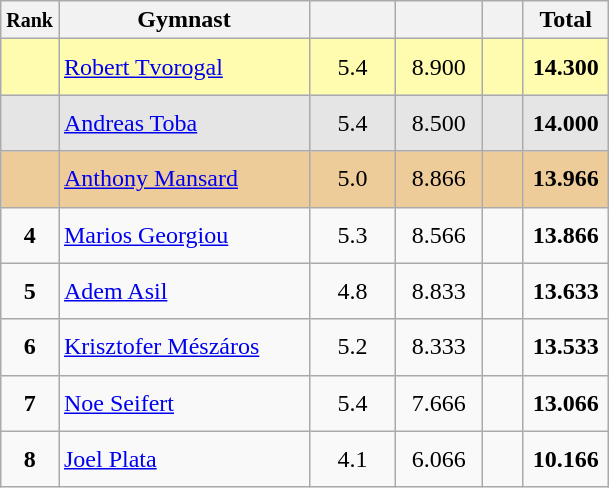<table style="text-align:center;" class="wikitable sortable">
<tr>
<th scope="col" style="width:15px;"><small>Rank</small></th>
<th scope="col" style="width:160px;">Gymnast</th>
<th scope="col" style="width:50px;"><small></small></th>
<th scope="col" style="width:50px;"><small></small></th>
<th scope="col" style="width:20px;"><small></small></th>
<th scope="col" style="width:50px;">Total</th>
</tr>
<tr style="background:#fffcaf;">
<td scope="row" style="text-align:center"><strong></strong></td>
<td style="height:30px; text-align:left;"> <a href='#'>Robert Tvorogal</a></td>
<td>5.4</td>
<td>8.900</td>
<td></td>
<td><strong>14.300</strong></td>
</tr>
<tr style="background:#e5e5e5;">
<td scope="row" style="text-align:center"><strong></strong></td>
<td style="height:30px; text-align:left;"> <a href='#'>Andreas Toba</a></td>
<td>5.4</td>
<td>8.500</td>
<td></td>
<td><strong>14.000</strong></td>
</tr>
<tr style="background:#ec9;">
<td scope="row" style="text-align:center"><strong></strong></td>
<td style="height:30px; text-align:left;"> <a href='#'>Anthony Mansard</a></td>
<td>5.0</td>
<td>8.866</td>
<td></td>
<td><strong>13.966</strong></td>
</tr>
<tr>
<td scope="row" style="text-align:center"><strong>4</strong></td>
<td style="height:30px; text-align:left;"> <a href='#'>Marios Georgiou</a></td>
<td>5.3</td>
<td>8.566</td>
<td></td>
<td><strong>13.866</strong></td>
</tr>
<tr>
<td scope="row" style="text-align:center"><strong>5</strong></td>
<td style="height:30px; text-align:left;"> <a href='#'>Adem Asil</a></td>
<td>4.8</td>
<td>8.833</td>
<td></td>
<td><strong>13.633</strong></td>
</tr>
<tr>
<td scope="row" style="text-align:center"><strong>6</strong></td>
<td style="height:30px; text-align:left;"> <a href='#'>Krisztofer Mészáros</a></td>
<td>5.2</td>
<td>8.333</td>
<td></td>
<td><strong>13.533</strong></td>
</tr>
<tr>
<td scope="row" style="text-align:center"><strong>7</strong></td>
<td style="height:30px; text-align:left;"> <a href='#'>Noe Seifert</a></td>
<td>5.4</td>
<td>7.666</td>
<td></td>
<td><strong>13.066</strong></td>
</tr>
<tr>
<td scope="row" style="text-align:center"><strong>8</strong></td>
<td style="height:30px; text-align:left;"> <a href='#'>Joel Plata</a></td>
<td>4.1</td>
<td>6.066</td>
<td></td>
<td><strong>10.166</strong></td>
</tr>
</table>
